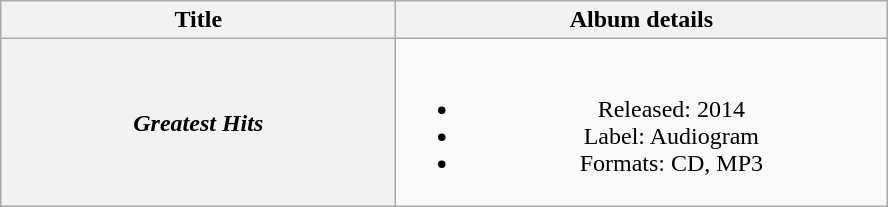<table class="wikitable plainrowheaders" style="text-align:center;">
<tr>
<th scope="col" style="width:16em;">Title</th>
<th scope="col" style="width:20em;">Album details</th>
</tr>
<tr>
<th scope="row"><em>Greatest Hits</em></th>
<td><br><ul><li>Released: 2014</li><li>Label: Audiogram</li><li>Formats: CD, MP3</li></ul></td>
</tr>
</table>
